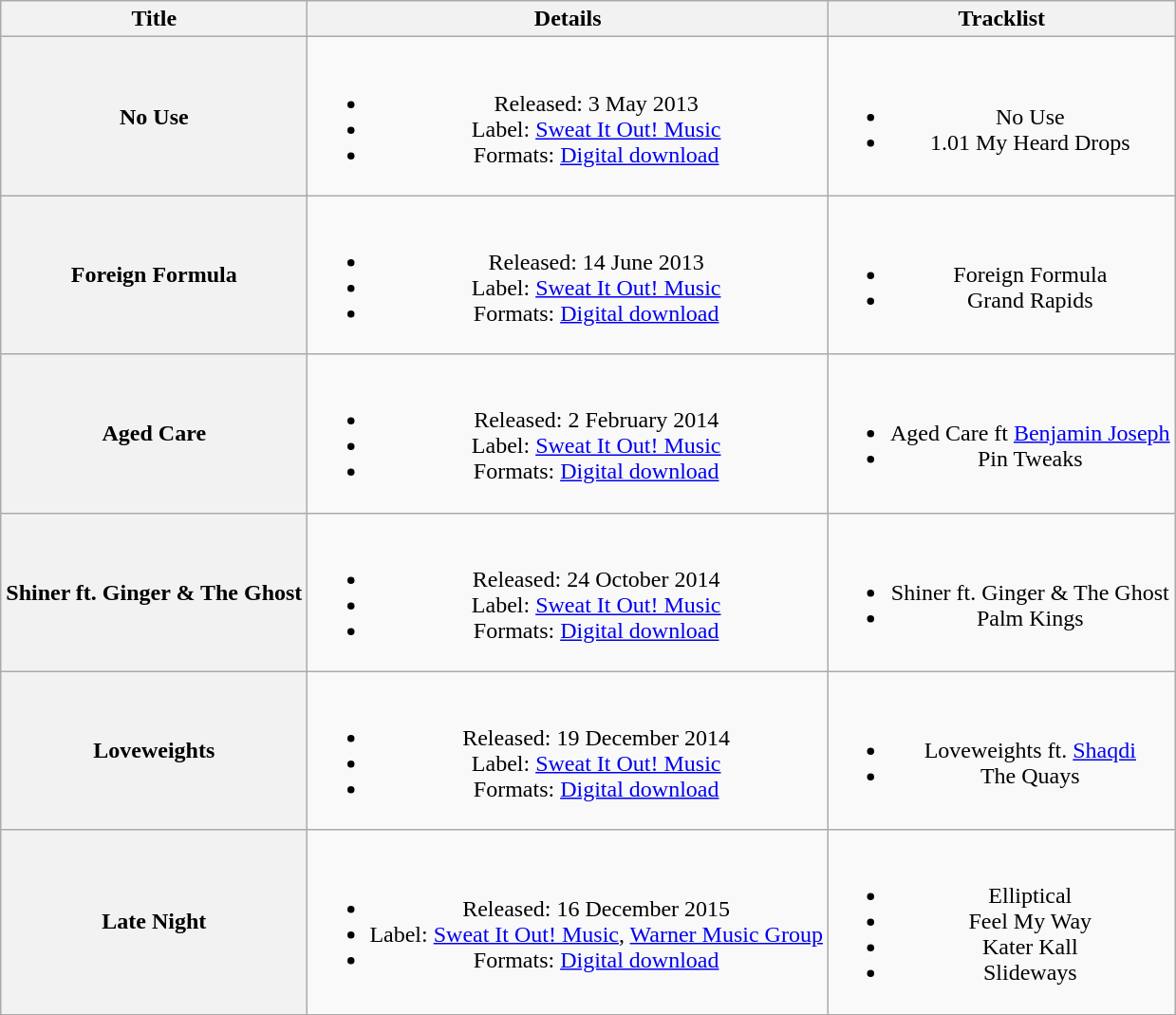<table class="wikitable plainrowheaders" style="text-align:center;">
<tr>
<th scope="col">Title</th>
<th scope="col">Details</th>
<th scope="col">Tracklist</th>
</tr>
<tr>
<th scope="row">No Use</th>
<td><br><ul><li>Released: 3 May 2013</li><li>Label: <a href='#'>Sweat It Out! Music</a></li><li>Formats: <a href='#'>Digital download</a></li></ul></td>
<td><br><ul><li>No Use</li><li>1.01 My Heard Drops</li></ul></td>
</tr>
<tr>
<th scope="row">Foreign Formula</th>
<td><br><ul><li>Released: 14 June 2013</li><li>Label: <a href='#'>Sweat It Out! Music</a></li><li>Formats: <a href='#'>Digital download</a></li></ul></td>
<td><br><ul><li>Foreign Formula</li><li>Grand Rapids</li></ul></td>
</tr>
<tr>
<th scope="row">Aged Care</th>
<td><br><ul><li>Released: 2 February 2014</li><li>Label: <a href='#'>Sweat It Out! Music</a></li><li>Formats: <a href='#'>Digital download</a></li></ul></td>
<td><br><ul><li>Aged Care ft <a href='#'>Benjamin Joseph</a></li><li>Pin Tweaks</li></ul></td>
</tr>
<tr>
<th scope="row">Shiner ft. Ginger & The Ghost</th>
<td><br><ul><li>Released: 24 October 2014</li><li>Label: <a href='#'>Sweat It Out! Music</a></li><li>Formats: <a href='#'>Digital download</a></li></ul></td>
<td><br><ul><li>Shiner ft. Ginger & The Ghost</li><li>Palm Kings</li></ul></td>
</tr>
<tr>
<th scope="row">Loveweights</th>
<td><br><ul><li>Released: 19 December 2014</li><li>Label: <a href='#'>Sweat It Out! Music</a></li><li>Formats: <a href='#'>Digital download</a></li></ul></td>
<td><br><ul><li>Loveweights ft. <a href='#'>Shaqdi</a></li><li>The Quays</li></ul></td>
</tr>
<tr>
<th scope="row">Late Night</th>
<td><br><ul><li>Released: 16 December 2015</li><li>Label: <a href='#'>Sweat It Out! Music</a>, <a href='#'>Warner Music Group</a></li><li>Formats: <a href='#'>Digital download</a></li></ul></td>
<td><br><ul><li>Elliptical</li><li>Feel My Way</li><li>Kater Kall</li><li>Slideways</li></ul></td>
</tr>
</table>
